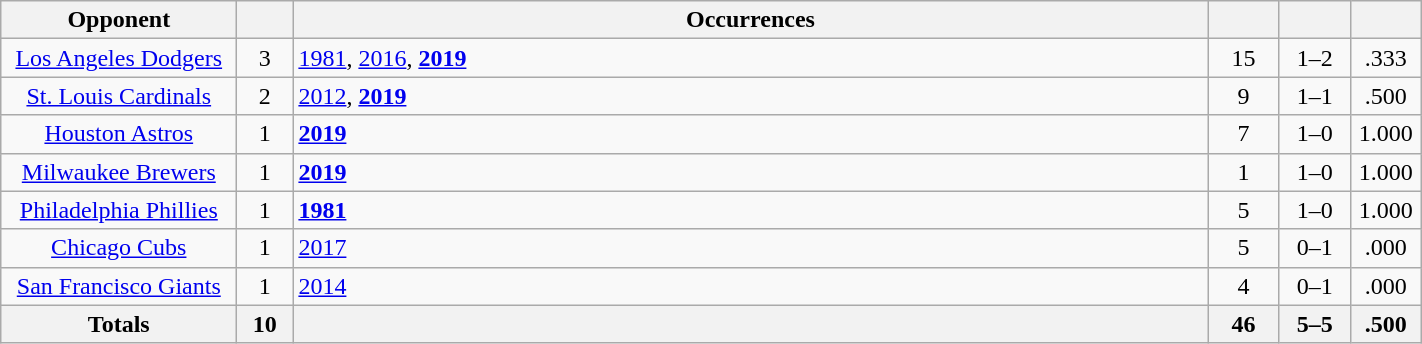<table class="wikitable sortable" style="text-align: center; width: 75%;">
<tr>
<th width="150">Opponent</th>
<th width="30"></th>
<th>Occurrences</th>
<th width="40"></th>
<th width="40"></th>
<th width="40"></th>
</tr>
<tr>
<td><a href='#'>Los Angeles Dodgers</a></td>
<td>3</td>
<td align=left><a href='#'>1981</a>, <a href='#'>2016</a>, <strong><a href='#'>2019</a></strong></td>
<td>15</td>
<td>1–2</td>
<td>.333</td>
</tr>
<tr>
<td><a href='#'>St. Louis Cardinals</a></td>
<td>2</td>
<td align=left><a href='#'>2012</a>, <strong><a href='#'>2019</a></strong></td>
<td>9</td>
<td>1–1</td>
<td>.500</td>
</tr>
<tr>
<td><a href='#'>Houston Astros</a></td>
<td>1</td>
<td align=left><strong><a href='#'>2019</a></strong></td>
<td>7</td>
<td>1–0</td>
<td>1.000</td>
</tr>
<tr>
<td><a href='#'>Milwaukee Brewers</a></td>
<td>1</td>
<td align=left><strong><a href='#'>2019</a></strong></td>
<td>1</td>
<td>1–0</td>
<td>1.000</td>
</tr>
<tr>
<td><a href='#'>Philadelphia Phillies</a></td>
<td>1</td>
<td align=left><strong><a href='#'>1981</a></strong></td>
<td>5</td>
<td>1–0</td>
<td>1.000</td>
</tr>
<tr>
<td><a href='#'>Chicago Cubs</a></td>
<td>1</td>
<td align=left><a href='#'>2017</a></td>
<td>5</td>
<td>0–1</td>
<td>.000</td>
</tr>
<tr>
<td><a href='#'>San Francisco Giants</a></td>
<td>1</td>
<td align=left><a href='#'>2014</a></td>
<td>4</td>
<td>0–1</td>
<td>.000</td>
</tr>
<tr>
<th width="150">Totals</th>
<th width="30">10</th>
<th></th>
<th width="40">46</th>
<th width="40">5–5</th>
<th width="40">.500</th>
</tr>
</table>
